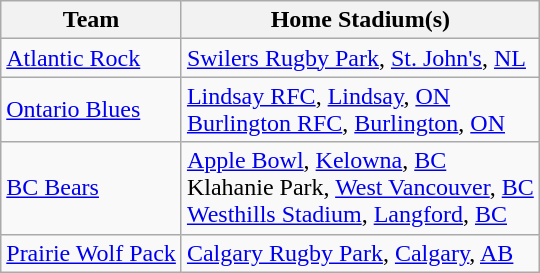<table class="wikitable">
<tr>
<th>Team</th>
<th>Home Stadium(s)</th>
</tr>
<tr>
<td><a href='#'>Atlantic Rock</a></td>
<td><a href='#'>Swilers Rugby Park</a>, <a href='#'>St. John's</a>, <a href='#'>NL</a></td>
</tr>
<tr>
<td><a href='#'>Ontario Blues</a></td>
<td><a href='#'>Lindsay RFC</a>, <a href='#'>Lindsay</a>, <a href='#'>ON</a> <br> <a href='#'>Burlington RFC</a>, <a href='#'>Burlington</a>, <a href='#'>ON</a></td>
</tr>
<tr>
<td><a href='#'>BC Bears</a></td>
<td><a href='#'>Apple Bowl</a>, <a href='#'>Kelowna</a>, <a href='#'>BC</a> <br> Klahanie Park, <a href='#'>West Vancouver</a>, <a href='#'>BC</a> <br> <a href='#'>Westhills Stadium</a>, <a href='#'>Langford</a>, <a href='#'>BC</a></td>
</tr>
<tr>
<td><a href='#'>Prairie Wolf Pack</a></td>
<td><a href='#'>Calgary Rugby Park</a>, <a href='#'>Calgary</a>, <a href='#'>AB</a></td>
</tr>
</table>
